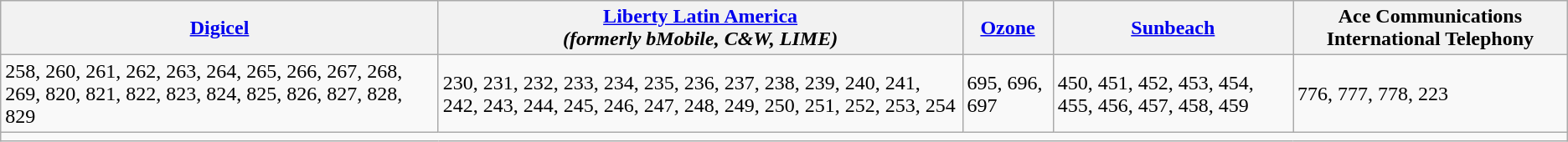<table class="wikitable">
<tr>
<th><a href='#'>Digicel</a></th>
<th><a href='#'>Liberty Latin America</a><br><em>(formerly bMobile, C&W, LIME)</em></th>
<th><a href='#'>Ozone</a></th>
<th><a href='#'>Sunbeach</a></th>
<th>Ace Communications International Telephony</th>
</tr>
<tr>
<td>258, 260, 261, 262, 263, 264, 265, 266, 267, 268, 269, 820, 821, 822, 823, 824, 825, 826, 827, 828, 829</td>
<td>230, 231, 232, 233, 234, 235, 236, 237, 238, 239, 240, 241, 242, 243, 244, 245, 246, 247, 248, 249, 250, 251, 252, 253, 254</td>
<td>695, 696, 697</td>
<td>450, 451, 452, 453, 454, 455, 456, 457, 458, 459</td>
<td>776, 777, 778, 223</td>
</tr>
<tr>
<td colspan="5"><sub></sub></td>
</tr>
</table>
